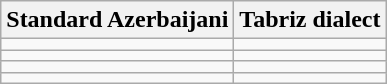<table class="wikitable">
<tr>
<th>Standard Azerbaijani</th>
<th>Tabriz dialect</th>
</tr>
<tr>
<td></td>
<td></td>
</tr>
<tr>
<td></td>
<td></td>
</tr>
<tr>
<td></td>
<td></td>
</tr>
<tr>
<td></td>
<td></td>
</tr>
</table>
